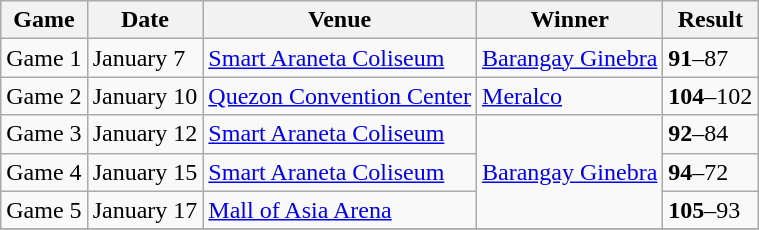<table class="wikitable">
<tr>
<th>Game</th>
<th>Date</th>
<th>Venue</th>
<th>Winner</th>
<th>Result</th>
</tr>
<tr>
<td>Game 1</td>
<td>January 7</td>
<td><a href='#'>Smart Araneta Coliseum</a></td>
<td><a href='#'>Barangay Ginebra</a></td>
<td><strong>91</strong>–87</td>
</tr>
<tr>
<td>Game 2</td>
<td>January 10</td>
<td><a href='#'>Quezon Convention Center</a></td>
<td><a href='#'>Meralco</a></td>
<td><strong>104</strong>–102</td>
</tr>
<tr>
<td>Game 3</td>
<td>January 12</td>
<td><a href='#'>Smart Araneta Coliseum</a></td>
<td rowspan=3><a href='#'>Barangay Ginebra</a></td>
<td><strong>92</strong>–84</td>
</tr>
<tr>
<td>Game 4</td>
<td>January 15</td>
<td><a href='#'>Smart Araneta Coliseum</a></td>
<td><strong>94</strong>–72</td>
</tr>
<tr>
<td>Game 5</td>
<td>January 17</td>
<td><a href='#'>Mall of Asia Arena</a></td>
<td><strong>105</strong>–93</td>
</tr>
<tr>
</tr>
</table>
